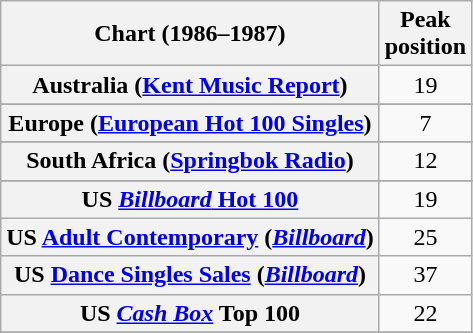<table class="wikitable sortable plainrowheaders" style="text-align:center">
<tr>
<th scope="col">Chart (1986–1987)</th>
<th scope="col">Peak<br>position</th>
</tr>
<tr>
<th scope="row">Australia (<a href='#'>Kent Music Report</a>)</th>
<td>19</td>
</tr>
<tr>
</tr>
<tr>
</tr>
<tr>
</tr>
<tr>
<th scope="row">Europe (<a href='#'>European Hot 100 Singles</a>)</th>
<td>7</td>
</tr>
<tr>
</tr>
<tr>
</tr>
<tr>
</tr>
<tr>
</tr>
<tr>
<th scope="row">South Africa (<a href='#'>Springbok Radio</a>)</th>
<td>12</td>
</tr>
<tr>
</tr>
<tr>
</tr>
<tr>
<th scope="row">US <a href='#'><em>Billboard</em> Hot 100</a></th>
<td>19</td>
</tr>
<tr>
<th scope="row">US <a href='#'>Adult Contemporary</a> (<em><a href='#'>Billboard</a></em>)</th>
<td>25</td>
</tr>
<tr>
<th scope="row">US <a href='#'>Dance Singles Sales</a> (<em><a href='#'>Billboard</a></em>)</th>
<td>37</td>
</tr>
<tr>
<th scope="row">US <em><a href='#'>Cash Box</a></em> Top 100</th>
<td>22</td>
</tr>
<tr>
</tr>
</table>
